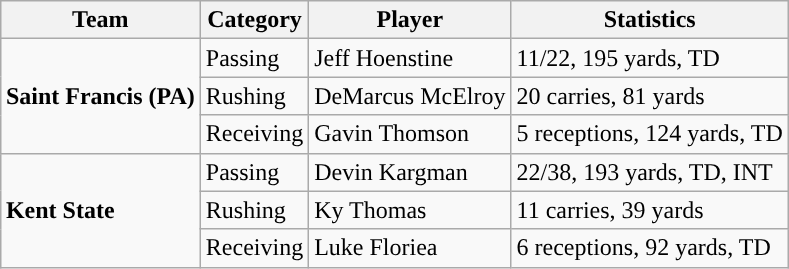<table class="wikitable" style="float: right;">
<tr>
<th>Team</th>
<th>Category</th>
<th>Player</th>
<th>Statistics</th>
</tr>
<tr>
<td rowspan=3><strong>Saint Francis (PA)</strong></td>
<td>Passing</td>
<td>Jeff Hoenstine</td>
<td>11/22, 195 yards, TD</td>
</tr>
<tr>
<td>Rushing</td>
<td>DeMarcus McElroy</td>
<td>20 carries, 81 yards</td>
</tr>
<tr>
<td>Receiving</td>
<td>Gavin Thomson</td>
<td>5 receptions, 124 yards, TD</td>
</tr>
<tr>
<td rowspan=3><strong>Kent State</strong></td>
<td>Passing</td>
<td>Devin Kargman</td>
<td>22/38, 193 yards, TD, INT</td>
</tr>
<tr>
<td>Rushing</td>
<td>Ky Thomas</td>
<td>11 carries, 39 yards</td>
</tr>
<tr>
<td>Receiving</td>
<td>Luke Floriea</td>
<td>6 receptions, 92 yards, TD</td>
</tr>
</table>
